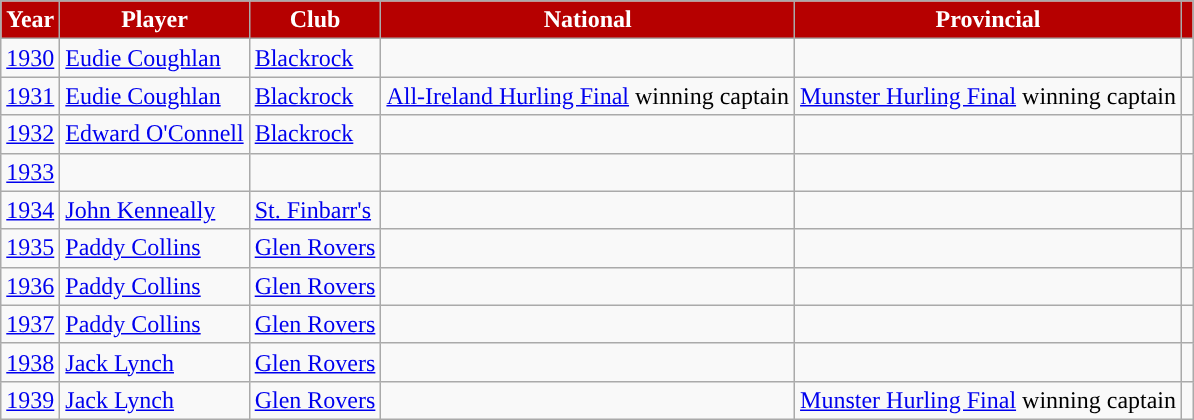<table class="wikitable">
<tr style="text-align:center;background:#B60000;color:white">
<td><strong>Year</strong></td>
<td><strong>Player</strong></td>
<td><strong>Club</strong></td>
<td><strong>National</strong></td>
<td><strong>Provincial</strong></td>
<td></td>
</tr>
<tr>
<td style="text-align:left;"><a href='#'>1930</a></td>
<td style="text-align:left;"><a href='#'>Eudie Coughlan</a></td>
<td style="text-align:left;"><a href='#'>Blackrock</a></td>
<td></td>
<td></td>
<td></td>
</tr>
<tr>
<td style="text-align:left;"><a href='#'>1931</a></td>
<td style="text-align:left;"><a href='#'>Eudie Coughlan</a></td>
<td style="text-align:left;"><a href='#'>Blackrock</a></td>
<td style="text-align:left;"><a href='#'>All-Ireland Hurling Final</a> winning captain</td>
<td style="text-align:left;"><a href='#'>Munster Hurling Final</a> winning captain</td>
<td></td>
</tr>
<tr>
<td style="text-align:left;"><a href='#'>1932</a></td>
<td style="text-align:left;"><a href='#'>Edward O'Connell</a></td>
<td style="text-align:left;"><a href='#'>Blackrock</a></td>
<td></td>
<td></td>
<td></td>
</tr>
<tr>
<td style="text-align:left;"><a href='#'>1933</a></td>
<td style="text-align:left;"></td>
<td style="text-align:left;"></td>
<td></td>
<td></td>
<td></td>
</tr>
<tr>
<td style="text-align:left;"><a href='#'>1934</a></td>
<td style="text-align:left;"><a href='#'>John Kenneally</a></td>
<td style="text-align:left;"><a href='#'>St. Finbarr's</a></td>
<td></td>
<td></td>
<td></td>
</tr>
<tr>
<td style="text-align:left;"><a href='#'>1935</a></td>
<td style="text-align:left;"><a href='#'>Paddy Collins</a></td>
<td style="text-align:left;"><a href='#'>Glen Rovers</a></td>
<td></td>
<td></td>
<td></td>
</tr>
<tr>
<td style="text-align:left;"><a href='#'>1936</a></td>
<td style="text-align:left;"><a href='#'>Paddy Collins</a></td>
<td style="text-align:left;"><a href='#'>Glen Rovers</a></td>
<td></td>
<td></td>
<td></td>
</tr>
<tr>
<td style="text-align:left;"><a href='#'>1937</a></td>
<td style="text-align:left;"><a href='#'>Paddy Collins</a></td>
<td style="text-align:left;"><a href='#'>Glen Rovers</a></td>
<td></td>
<td></td>
<td></td>
</tr>
<tr>
<td style="text-align:left;"><a href='#'>1938</a></td>
<td style="text-align:left;"><a href='#'>Jack Lynch</a></td>
<td style="text-align:left;"><a href='#'>Glen Rovers</a></td>
<td></td>
<td></td>
<td></td>
</tr>
<tr>
<td style="text-align:left;"><a href='#'>1939</a></td>
<td style="text-align:left;"><a href='#'>Jack Lynch</a></td>
<td style="text-align:left;"><a href='#'>Glen Rovers</a></td>
<td></td>
<td style="text-align:left;"><a href='#'>Munster Hurling Final</a> winning captain</td>
<td></td>
</tr>
</table>
